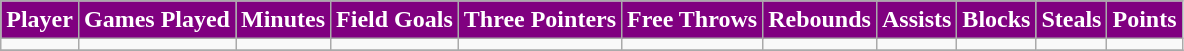<table class="wikitable" style="text-align:center">
<tr>
<th style=" background:purple;color:#FFFFFF;">Player</th>
<th style=" background:purple;color:#FFFFFF;">Games Played</th>
<th style=" background:purple;color:#FFFFFF;">Minutes</th>
<th style=" background:purple;color:#FFFFFF;">Field Goals</th>
<th style=" background:purple;color:#FFFFFF;">Three Pointers</th>
<th style=" background:purple;color:#FFFFFF;">Free Throws</th>
<th style=" background:purple;color:#FFFFFF;">Rebounds</th>
<th style=" background:purple;color:#FFFFFF;">Assists</th>
<th style=" background:purple;color:#FFFFFF;">Blocks</th>
<th style=" background:purple;color:#FFFFFF;">Steals</th>
<th style=" background:purple;color:#FFFFFF;">Points</th>
</tr>
<tr>
<td></td>
<td></td>
<td></td>
<td></td>
<td></td>
<td></td>
<td></td>
<td></td>
<td></td>
<td></td>
<td></td>
</tr>
<tr>
</tr>
</table>
